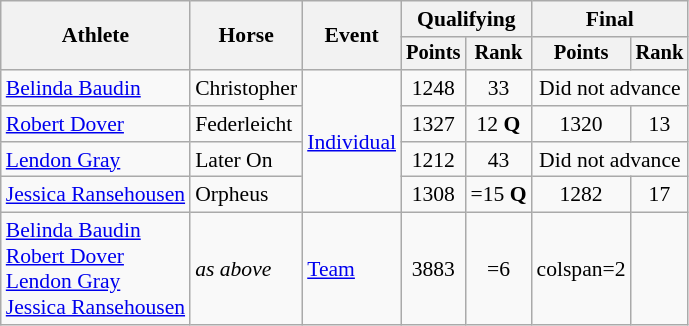<table class=wikitable style=font-size:90%;text-align:center>
<tr>
<th rowspan=2>Athlete</th>
<th rowspan=2>Horse</th>
<th rowspan=2>Event</th>
<th colspan=2>Qualifying</th>
<th colspan=2>Final</th>
</tr>
<tr style=font-size:95%>
<th>Points</th>
<th>Rank</th>
<th>Points</th>
<th>Rank</th>
</tr>
<tr>
<td align=left><a href='#'>Belinda Baudin</a></td>
<td align=left>Christopher</td>
<td align=left rowspan=4><a href='#'>Individual</a></td>
<td>1248</td>
<td>33</td>
<td colspan=2>Did not advance</td>
</tr>
<tr>
<td align=left><a href='#'>Robert Dover</a></td>
<td align=left>Federleicht</td>
<td>1327</td>
<td>12 <strong>Q</strong></td>
<td>1320</td>
<td>13</td>
</tr>
<tr>
<td align=left><a href='#'>Lendon Gray</a></td>
<td align=left>Later On</td>
<td>1212</td>
<td>43</td>
<td colspan=2>Did not advance</td>
</tr>
<tr>
<td align=left><a href='#'>Jessica Ransehousen</a></td>
<td align=left>Orpheus</td>
<td>1308</td>
<td>=15 <strong>Q</strong></td>
<td>1282</td>
<td>17</td>
</tr>
<tr>
<td align=left><a href='#'>Belinda Baudin</a><br><a href='#'>Robert Dover</a><br><a href='#'>Lendon Gray</a><br><a href='#'>Jessica Ransehousen</a></td>
<td align=left><em>as above</em></td>
<td align=left><a href='#'>Team</a></td>
<td>3883</td>
<td>=6</td>
<td>colspan=2 </td>
</tr>
</table>
